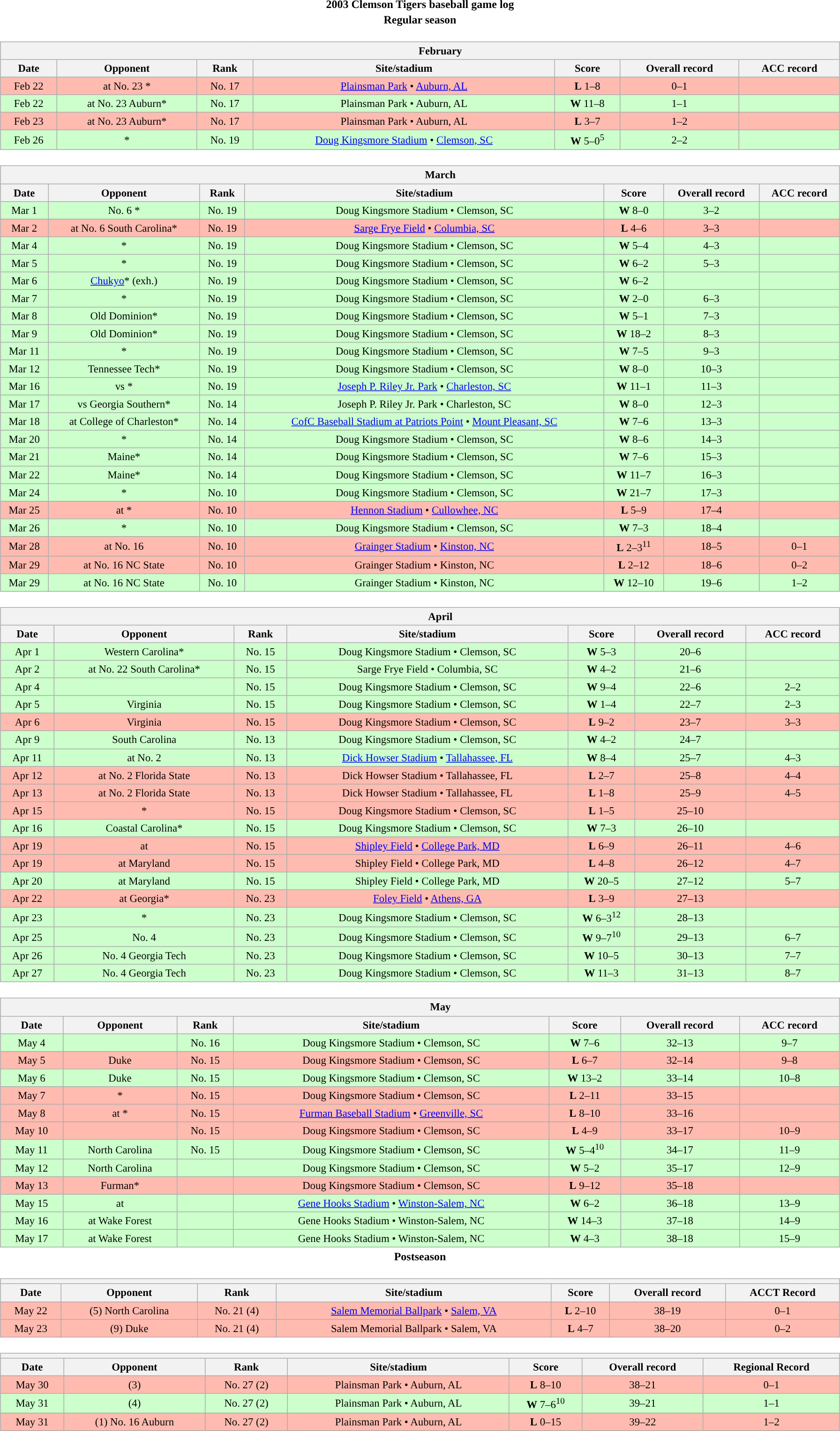<table class="toccolours" width=95% style="clear:both; margin:1.5em auto; text-align:center;">
<tr>
<th colspan=2>2003 Clemson Tigers baseball game log</th>
</tr>
<tr>
<th colspan=2>Regular season</th>
</tr>
<tr valign="top">
<td><br><table class="wikitable collapsible collapsed" style="margin:auto; width:100%; text-align:center; font-size:95%">
<tr>
<th colspan=12 style="padding-left:4em;">February</th>
</tr>
<tr>
<th>Date</th>
<th>Opponent</th>
<th>Rank</th>
<th>Site/stadium</th>
<th>Score</th>
<th>Overall record</th>
<th>ACC record</th>
</tr>
<tr bgcolor=ffbbb>
<td>Feb 22</td>
<td>at No. 23 *</td>
<td>No. 17</td>
<td><a href='#'>Plainsman Park</a> • <a href='#'>Auburn, AL</a></td>
<td><strong>L</strong> 1–8</td>
<td>0–1</td>
<td></td>
</tr>
<tr bgcolor=ccffcc>
<td>Feb 22</td>
<td>at No. 23 Auburn*</td>
<td>No. 17</td>
<td>Plainsman Park • Auburn, AL</td>
<td><strong>W</strong> 11–8</td>
<td>1–1</td>
<td></td>
</tr>
<tr bgcolor=ffbbb>
<td>Feb 23</td>
<td>at No. 23 Auburn*</td>
<td>No. 17</td>
<td>Plainsman Park • Auburn, AL</td>
<td><strong>L</strong> 3–7</td>
<td>1–2</td>
<td></td>
</tr>
<tr bgcolor=ccffcc>
<td>Feb 26</td>
<td>*</td>
<td>No. 19</td>
<td><a href='#'>Doug Kingsmore Stadium</a> • <a href='#'>Clemson, SC</a></td>
<td><strong>W</strong> 5–0<sup>5</sup></td>
<td>2–2</td>
<td></td>
</tr>
</table>
</td>
</tr>
<tr>
<td><br><table class="wikitable collapsible collapsed" style="margin:auto; width:100%; text-align:center; font-size:95%">
<tr>
<th colspan=12 style="padding-left:4em;">March</th>
</tr>
<tr>
<th>Date</th>
<th>Opponent</th>
<th>Rank</th>
<th>Site/stadium</th>
<th>Score</th>
<th>Overall record</th>
<th>ACC record</th>
</tr>
<tr bgcolor=ccffcc>
<td>Mar 1</td>
<td>No. 6 *</td>
<td>No. 19</td>
<td>Doug Kingsmore Stadium • Clemson, SC</td>
<td><strong>W</strong> 8–0</td>
<td>3–2</td>
<td></td>
</tr>
<tr bgcolor=ffbbb>
<td>Mar 2</td>
<td>at No. 6 South Carolina*</td>
<td>No. 19</td>
<td><a href='#'>Sarge Frye Field</a> • <a href='#'>Columbia, SC</a></td>
<td><strong>L</strong> 4–6</td>
<td>3–3</td>
<td></td>
</tr>
<tr bgcolor=ccffcc>
<td>Mar 4</td>
<td>*</td>
<td>No. 19</td>
<td>Doug Kingsmore Stadium • Clemson, SC</td>
<td><strong>W</strong> 5–4</td>
<td>4–3</td>
<td></td>
</tr>
<tr bgcolor=ccffcc>
<td>Mar 5</td>
<td>*</td>
<td>No. 19</td>
<td>Doug Kingsmore Stadium • Clemson, SC</td>
<td><strong>W</strong> 6–2</td>
<td>5–3</td>
<td></td>
</tr>
<tr bgcolor=ccffcc>
<td>Mar 6</td>
<td><a href='#'>Chukyo</a>* (exh.)</td>
<td>No. 19</td>
<td>Doug Kingsmore Stadium • Clemson, SC</td>
<td><strong>W</strong> 6–2</td>
<td></td>
<td></td>
</tr>
<tr bgcolor=ccffcc>
<td>Mar 7</td>
<td>*</td>
<td>No. 19</td>
<td>Doug Kingsmore Stadium • Clemson, SC</td>
<td><strong>W</strong> 2–0</td>
<td>6–3</td>
<td></td>
</tr>
<tr bgcolor=ccffcc>
<td>Mar 8</td>
<td>Old Dominion*</td>
<td>No. 19</td>
<td>Doug Kingsmore Stadium • Clemson, SC</td>
<td><strong>W</strong> 5–1</td>
<td>7–3</td>
<td></td>
</tr>
<tr bgcolor=ccffcc>
<td>Mar 9</td>
<td>Old Dominion*</td>
<td>No. 19</td>
<td>Doug Kingsmore Stadium • Clemson, SC</td>
<td><strong>W</strong> 18–2</td>
<td>8–3</td>
<td></td>
</tr>
<tr bgcolor=ccffcc>
<td>Mar 11</td>
<td>*</td>
<td>No. 19</td>
<td>Doug Kingsmore Stadium • Clemson, SC</td>
<td><strong>W</strong> 7–5</td>
<td>9–3</td>
<td></td>
</tr>
<tr bgcolor=ccffcc>
<td>Mar 12</td>
<td>Tennessee Tech*</td>
<td>No. 19</td>
<td>Doug Kingsmore Stadium • Clemson, SC</td>
<td><strong>W</strong> 8–0</td>
<td>10–3</td>
<td></td>
</tr>
<tr bgcolor=ccffcc>
<td>Mar 16</td>
<td>vs *</td>
<td>No. 19</td>
<td><a href='#'>Joseph P. Riley Jr. Park</a> • <a href='#'>Charleston, SC</a></td>
<td><strong>W</strong> 11–1</td>
<td>11–3</td>
<td></td>
</tr>
<tr bgcolor=ccffcc>
<td>Mar 17</td>
<td>vs Georgia Southern*</td>
<td>No. 14</td>
<td>Joseph P. Riley Jr. Park • Charleston, SC</td>
<td><strong>W</strong> 8–0</td>
<td>12–3</td>
<td></td>
</tr>
<tr bgcolor=ccffcc>
<td>Mar 18</td>
<td>at College of Charleston*</td>
<td>No. 14</td>
<td><a href='#'>CofC Baseball Stadium at Patriots Point</a> • <a href='#'>Mount Pleasant, SC</a></td>
<td><strong>W</strong> 7–6</td>
<td>13–3</td>
<td></td>
</tr>
<tr bgcolor=ccffcc>
<td>Mar 20</td>
<td>*</td>
<td>No. 14</td>
<td>Doug Kingsmore Stadium • Clemson, SC</td>
<td><strong>W</strong> 8–6</td>
<td>14–3</td>
<td></td>
</tr>
<tr bgcolor=ccffcc>
<td>Mar 21</td>
<td>Maine*</td>
<td>No. 14</td>
<td>Doug Kingsmore Stadium • Clemson, SC</td>
<td><strong>W</strong> 7–6</td>
<td>15–3</td>
<td></td>
</tr>
<tr bgcolor=ccffcc>
<td>Mar 22</td>
<td>Maine*</td>
<td>No. 14</td>
<td>Doug Kingsmore Stadium • Clemson, SC</td>
<td><strong>W</strong> 11–7</td>
<td>16–3</td>
<td></td>
</tr>
<tr bgcolor=ccffcc>
<td>Mar 24</td>
<td>*</td>
<td>No. 10</td>
<td>Doug Kingsmore Stadium • Clemson, SC</td>
<td><strong>W</strong> 21–7</td>
<td>17–3</td>
<td></td>
</tr>
<tr bgcolor=ffbbb>
<td>Mar 25</td>
<td>at *</td>
<td>No. 10</td>
<td><a href='#'>Hennon Stadium</a> • <a href='#'>Cullowhee, NC</a></td>
<td><strong>L</strong> 5–9</td>
<td>17–4</td>
<td></td>
</tr>
<tr bgcolor=ccffcc>
<td>Mar 26</td>
<td>*</td>
<td>No. 10</td>
<td>Doug Kingsmore Stadium • Clemson, SC</td>
<td><strong>W</strong> 7–3</td>
<td>18–4</td>
<td></td>
</tr>
<tr bgcolor=ffbbb>
<td>Mar 28</td>
<td>at No. 16 </td>
<td>No. 10</td>
<td><a href='#'>Grainger Stadium</a> • <a href='#'>Kinston, NC</a></td>
<td><strong>L</strong> 2–3<sup>11</sup></td>
<td>18–5</td>
<td>0–1</td>
</tr>
<tr bgcolor=ffbbb>
<td>Mar 29</td>
<td>at No. 16 NC State</td>
<td>No. 10</td>
<td>Grainger Stadium • Kinston, NC</td>
<td><strong>L</strong> 2–12</td>
<td>18–6</td>
<td>0–2</td>
</tr>
<tr bgcolor=ccffcc>
<td>Mar 29</td>
<td>at No. 16 NC State</td>
<td>No. 10</td>
<td>Grainger Stadium • Kinston, NC</td>
<td><strong>W</strong> 12–10</td>
<td>19–6</td>
<td>1–2</td>
</tr>
</table>
</td>
</tr>
<tr>
<td><br><table class="wikitable collapsible collapsed" style="margin:auto; width:100%; text-align:center; font-size:95%">
<tr>
<th colspan=12 style="padding-left:4em;">April</th>
</tr>
<tr>
<th>Date</th>
<th>Opponent</th>
<th>Rank</th>
<th>Site/stadium</th>
<th>Score</th>
<th>Overall record</th>
<th>ACC record</th>
</tr>
<tr bgcolor=ccffcc>
<td>Apr 1</td>
<td>Western Carolina*</td>
<td>No. 15</td>
<td>Doug Kingsmore Stadium • Clemson, SC</td>
<td><strong>W</strong> 5–3</td>
<td>20–6</td>
<td></td>
</tr>
<tr bgcolor=ccffcc>
<td>Apr 2</td>
<td>at No. 22 South Carolina*</td>
<td>No. 15</td>
<td>Sarge Frye Field • Columbia, SC</td>
<td><strong>W</strong> 4–2</td>
<td>21–6</td>
<td></td>
</tr>
<tr bgcolor=ccffcc>
<td>Apr 4</td>
<td></td>
<td>No. 15</td>
<td>Doug Kingsmore Stadium • Clemson, SC</td>
<td><strong>W</strong> 9–4</td>
<td>22–6</td>
<td>2–2</td>
</tr>
<tr bgcolor=ccffcc>
<td>Apr 5</td>
<td>Virginia</td>
<td>No. 15</td>
<td>Doug Kingsmore Stadium • Clemson, SC</td>
<td><strong>W</strong> 1–4</td>
<td>22–7</td>
<td>2–3</td>
</tr>
<tr bgcolor=ffbbb>
<td>Apr 6</td>
<td>Virginia</td>
<td>No. 15</td>
<td>Doug Kingsmore Stadium • Clemson, SC</td>
<td><strong>L</strong> 9–2</td>
<td>23–7</td>
<td>3–3</td>
</tr>
<tr bgcolor=ccffcc>
<td>Apr 9</td>
<td>South Carolina</td>
<td>No. 13</td>
<td>Doug Kingsmore Stadium • Clemson, SC</td>
<td><strong>W</strong> 4–2</td>
<td>24–7</td>
<td></td>
</tr>
<tr bgcolor=ccffcc>
<td>Apr 11</td>
<td>at No. 2 </td>
<td>No. 13</td>
<td><a href='#'>Dick Howser Stadium</a> • <a href='#'>Tallahassee, FL</a></td>
<td><strong>W</strong> 8–4</td>
<td>25–7</td>
<td>4–3</td>
</tr>
<tr bgcolor=ffbbb>
<td>Apr 12</td>
<td>at No. 2 Florida State</td>
<td>No. 13</td>
<td>Dick Howser Stadium • Tallahassee, FL</td>
<td><strong>L</strong> 2–7</td>
<td>25–8</td>
<td>4–4</td>
</tr>
<tr bgcolor=ffbbb>
<td>Apr 13</td>
<td>at No. 2 Florida State</td>
<td>No. 13</td>
<td>Dick Howser Stadium • Tallahassee, FL</td>
<td><strong>L</strong> 1–8</td>
<td>25–9</td>
<td>4–5</td>
</tr>
<tr bgcolor=ffbbb>
<td>Apr 15</td>
<td>*</td>
<td>No. 15</td>
<td>Doug Kingsmore Stadium • Clemson, SC</td>
<td><strong>L</strong> 1–5</td>
<td>25–10</td>
<td></td>
</tr>
<tr bgcolor=ccffcc>
<td>Apr 16</td>
<td>Coastal Carolina*</td>
<td>No. 15</td>
<td>Doug Kingsmore Stadium • Clemson, SC</td>
<td><strong>W</strong> 7–3</td>
<td>26–10</td>
<td></td>
</tr>
<tr bgcolor=ffbbb>
<td>Apr 19</td>
<td>at </td>
<td>No. 15</td>
<td><a href='#'>Shipley Field</a> • <a href='#'>College Park, MD</a></td>
<td><strong>L</strong> 6–9</td>
<td>26–11</td>
<td>4–6</td>
</tr>
<tr bgcolor=ffbbb>
<td>Apr 19</td>
<td>at Maryland</td>
<td>No. 15</td>
<td>Shipley Field • College Park, MD</td>
<td><strong>L</strong> 4–8</td>
<td>26–12</td>
<td>4–7</td>
</tr>
<tr bgcolor=ccffcc>
<td>Apr 20</td>
<td>at Maryland</td>
<td>No. 15</td>
<td>Shipley Field • College Park, MD</td>
<td><strong>W</strong> 20–5</td>
<td>27–12</td>
<td>5–7</td>
</tr>
<tr bgcolor=ffbbb>
<td>Apr 22</td>
<td>at Georgia*</td>
<td>No. 23</td>
<td><a href='#'>Foley Field</a> • <a href='#'>Athens, GA</a></td>
<td><strong>L</strong> 3–9</td>
<td>27–13</td>
<td></td>
</tr>
<tr bgcolor=ccffcc>
<td>Apr 23</td>
<td>*</td>
<td>No. 23</td>
<td>Doug Kingsmore Stadium • Clemson, SC</td>
<td><strong>W</strong> 6–3<sup>12</sup></td>
<td>28–13</td>
<td></td>
</tr>
<tr bgcolor=ccffcc>
<td>Apr 25</td>
<td>No. 4 </td>
<td>No. 23</td>
<td>Doug Kingsmore Stadium • Clemson, SC</td>
<td><strong>W</strong> 9–7<sup>10</sup></td>
<td>29–13</td>
<td>6–7</td>
</tr>
<tr bgcolor=ccffcc>
<td>Apr 26</td>
<td>No. 4 Georgia Tech</td>
<td>No. 23</td>
<td>Doug Kingsmore Stadium • Clemson, SC</td>
<td><strong>W</strong> 10–5</td>
<td>30–13</td>
<td>7–7</td>
</tr>
<tr bgcolor=ccffcc>
<td>Apr 27</td>
<td>No. 4 Georgia Tech</td>
<td>No. 23</td>
<td>Doug Kingsmore Stadium • Clemson, SC</td>
<td><strong>W</strong> 11–3</td>
<td>31–13</td>
<td>8–7</td>
</tr>
</table>
</td>
</tr>
<tr>
<td><br><table class="wikitable collapsible collapsed" style="margin:auto; width:100%; text-align:center; font-size:95%">
<tr>
<th colspan=12 style="padding-left:4em;">May</th>
</tr>
<tr>
<th>Date</th>
<th>Opponent</th>
<th>Rank</th>
<th>Site/stadium</th>
<th>Score</th>
<th>Overall record</th>
<th>ACC record</th>
</tr>
<tr bgcolor=ccffcc>
<td>May 4</td>
<td></td>
<td>No. 16</td>
<td>Doug Kingsmore Stadium • Clemson, SC</td>
<td><strong>W</strong> 7–6</td>
<td>32–13</td>
<td>9–7</td>
</tr>
<tr bgcolor=ffbbb>
<td>May 5</td>
<td>Duke</td>
<td>No. 15</td>
<td>Doug Kingsmore Stadium • Clemson, SC</td>
<td><strong>L</strong> 6–7</td>
<td>32–14</td>
<td>9–8</td>
</tr>
<tr bgcolor=ccffcc>
<td>May 6</td>
<td>Duke</td>
<td>No. 15</td>
<td>Doug Kingsmore Stadium • Clemson, SC</td>
<td><strong>W</strong> 13–2</td>
<td>33–14</td>
<td>10–8</td>
</tr>
<tr bgcolor=ffbbb>
<td>May 7</td>
<td>*</td>
<td>No. 15</td>
<td>Doug Kingsmore Stadium • Clemson, SC</td>
<td><strong>L</strong> 2–11</td>
<td>33–15</td>
<td></td>
</tr>
<tr bgcolor=ffbbb>
<td>May 8</td>
<td>at *</td>
<td>No. 15</td>
<td><a href='#'>Furman Baseball Stadium</a> • <a href='#'>Greenville, SC</a></td>
<td><strong>L</strong> 8–10</td>
<td>33–16</td>
<td></td>
</tr>
<tr bgcolor=ffbbb>
<td>May 10</td>
<td></td>
<td>No. 15</td>
<td>Doug Kingsmore Stadium • Clemson, SC</td>
<td><strong>L</strong> 4–9</td>
<td>33–17</td>
<td>10–9</td>
</tr>
<tr bgcolor=ccffcc>
<td>May 11</td>
<td>North Carolina</td>
<td>No. 15</td>
<td>Doug Kingsmore Stadium • Clemson, SC</td>
<td><strong>W</strong> 5–4<sup>10</sup></td>
<td>34–17</td>
<td>11–9</td>
</tr>
<tr bgcolor=ccffcc>
<td>May 12</td>
<td>North Carolina</td>
<td></td>
<td>Doug Kingsmore Stadium • Clemson, SC</td>
<td><strong>W</strong> 5–2</td>
<td>35–17</td>
<td>12–9</td>
</tr>
<tr bgcolor=ffbbb>
<td>May 13</td>
<td>Furman*</td>
<td></td>
<td>Doug Kingsmore Stadium • Clemson, SC</td>
<td><strong>L</strong> 9–12</td>
<td>35–18</td>
<td></td>
</tr>
<tr bgcolor=ccffcc>
<td>May 15</td>
<td>at </td>
<td></td>
<td><a href='#'>Gene Hooks Stadium</a> • <a href='#'>Winston-Salem, NC</a></td>
<td><strong>W</strong> 6–2</td>
<td>36–18</td>
<td>13–9</td>
</tr>
<tr bgcolor=ccffcc>
<td>May 16</td>
<td>at Wake Forest</td>
<td></td>
<td>Gene Hooks Stadium • Winston-Salem, NC</td>
<td><strong>W</strong> 14–3</td>
<td>37–18</td>
<td>14–9</td>
</tr>
<tr bgcolor=ccffcc>
<td>May 17</td>
<td>at Wake Forest</td>
<td></td>
<td>Gene Hooks Stadium • Winston-Salem, NC</td>
<td><strong>W</strong> 4–3</td>
<td>38–18</td>
<td>15–9</td>
</tr>
</table>
</td>
</tr>
<tr>
<th colspan=2>Postseason</th>
</tr>
<tr>
<td><br><table class="wikitable collapsible collapsed" style="margin:auto; width:100%; text-align:center; font-size:95%">
<tr>
<th colspan=12 style="padding-left:4em;"><a href='#'></a></th>
</tr>
<tr>
<th>Date</th>
<th>Opponent</th>
<th>Rank</th>
<th>Site/stadium</th>
<th>Score</th>
<th>Overall record</th>
<th>ACCT Record</th>
</tr>
<tr bgcolor=ffbbb>
<td>May 22</td>
<td>(5) North Carolina</td>
<td>No. 21 (4)</td>
<td><a href='#'>Salem Memorial Ballpark</a> • <a href='#'>Salem, VA</a></td>
<td><strong>L</strong> 2–10</td>
<td>38–19</td>
<td>0–1</td>
</tr>
<tr bgcolor=ffbbb>
<td>May 23</td>
<td>(9) Duke</td>
<td>No. 21 (4)</td>
<td>Salem Memorial Ballpark • Salem, VA</td>
<td><strong>L</strong> 4–7</td>
<td>38–20</td>
<td>0–2</td>
</tr>
</table>
</td>
</tr>
<tr>
<td><br><table class="wikitable collapsible collapsed" style="margin:auto; width:100%; text-align:center; font-size:95%">
<tr>
<th colspan=12 style="padding-left:4em;"><a href='#'></a></th>
</tr>
<tr>
<th>Date</th>
<th>Opponent</th>
<th>Rank</th>
<th>Site/stadium</th>
<th>Score</th>
<th>Overall record</th>
<th>Regional Record</th>
</tr>
<tr bgcolor=ffbbb>
<td>May 30</td>
<td>(3) </td>
<td>No. 27 (2)</td>
<td>Plainsman Park • Auburn, AL</td>
<td><strong>L</strong> 8–10</td>
<td>38–21</td>
<td>0–1</td>
</tr>
<tr bgcolor=ccffcc>
<td>May 31</td>
<td>(4) </td>
<td>No. 27 (2)</td>
<td>Plainsman Park • Auburn, AL</td>
<td><strong>W</strong> 7–6<sup>10</sup></td>
<td>39–21</td>
<td>1–1</td>
</tr>
<tr bgcolor=ffbbb>
<td>May 31</td>
<td>(1) No. 16 Auburn</td>
<td>No. 27 (2)</td>
<td>Plainsman Park • Auburn, AL</td>
<td><strong>L</strong> 0–15</td>
<td>39–22</td>
<td>1–2</td>
</tr>
</table>
</td>
</tr>
</table>
